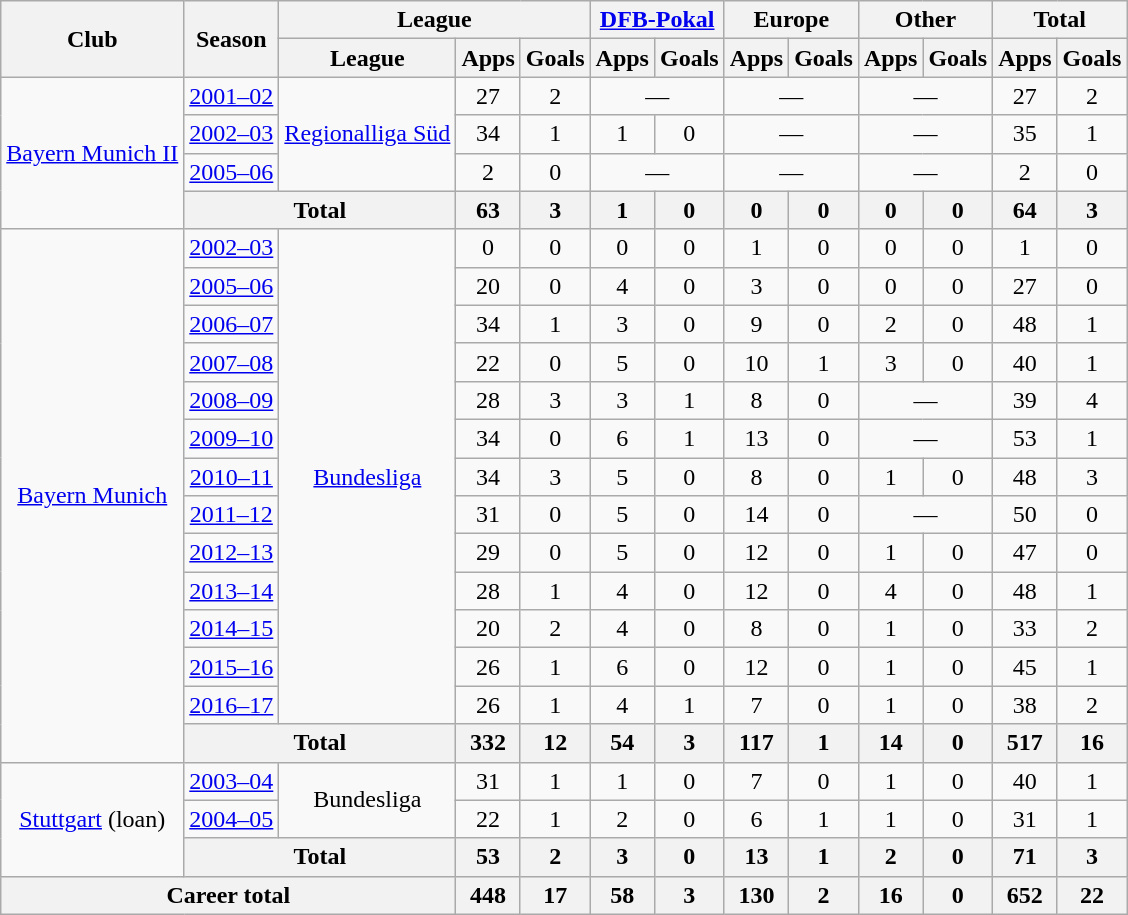<table class="wikitable" style="text-align:center">
<tr>
<th rowspan="2">Club</th>
<th rowspan="2">Season</th>
<th colspan="3">League</th>
<th colspan="2"><a href='#'>DFB-Pokal</a></th>
<th colspan="2">Europe</th>
<th colspan="2">Other</th>
<th colspan="2">Total</th>
</tr>
<tr>
<th>League</th>
<th>Apps</th>
<th>Goals</th>
<th>Apps</th>
<th>Goals</th>
<th>Apps</th>
<th>Goals</th>
<th>Apps</th>
<th>Goals</th>
<th>Apps</th>
<th>Goals</th>
</tr>
<tr>
<td rowspan="4"><a href='#'>Bayern Munich II</a></td>
<td><a href='#'>2001–02</a></td>
<td rowspan=3><a href='#'>Regionalliga Süd</a></td>
<td>27</td>
<td>2</td>
<td colspan="2">—</td>
<td colspan="2">—</td>
<td colspan="2">—</td>
<td>27</td>
<td>2</td>
</tr>
<tr>
<td><a href='#'>2002–03</a></td>
<td>34</td>
<td>1</td>
<td>1</td>
<td>0</td>
<td colspan="2">—</td>
<td colspan="2">—</td>
<td>35</td>
<td>1</td>
</tr>
<tr>
<td><a href='#'>2005–06</a></td>
<td>2</td>
<td>0</td>
<td colspan="2">—</td>
<td colspan="2">—</td>
<td colspan="2">—</td>
<td>2</td>
<td>0</td>
</tr>
<tr>
<th colspan="2">Total</th>
<th>63</th>
<th>3</th>
<th>1</th>
<th>0</th>
<th>0</th>
<th>0</th>
<th>0</th>
<th>0</th>
<th>64</th>
<th>3</th>
</tr>
<tr>
<td rowspan="14"><a href='#'>Bayern Munich</a></td>
<td><a href='#'>2002–03</a></td>
<td rowspan=13><a href='#'>Bundesliga</a></td>
<td>0</td>
<td>0</td>
<td>0</td>
<td>0</td>
<td>1</td>
<td>0</td>
<td>0</td>
<td>0</td>
<td>1</td>
<td>0</td>
</tr>
<tr>
<td><a href='#'>2005–06</a></td>
<td>20</td>
<td>0</td>
<td>4</td>
<td>0</td>
<td>3</td>
<td>0</td>
<td>0</td>
<td>0</td>
<td>27</td>
<td>0</td>
</tr>
<tr>
<td><a href='#'>2006–07</a></td>
<td>34</td>
<td>1</td>
<td>3</td>
<td>0</td>
<td>9</td>
<td>0</td>
<td>2</td>
<td>0</td>
<td>48</td>
<td>1</td>
</tr>
<tr>
<td><a href='#'>2007–08</a></td>
<td>22</td>
<td>0</td>
<td>5</td>
<td>0</td>
<td>10</td>
<td>1</td>
<td>3</td>
<td>0</td>
<td>40</td>
<td>1</td>
</tr>
<tr>
<td><a href='#'>2008–09</a></td>
<td>28</td>
<td>3</td>
<td>3</td>
<td>1</td>
<td>8</td>
<td>0</td>
<td colspan="2">—</td>
<td>39</td>
<td>4</td>
</tr>
<tr>
<td><a href='#'>2009–10</a></td>
<td>34</td>
<td>0</td>
<td>6</td>
<td>1</td>
<td>13</td>
<td>0</td>
<td colspan="2">—</td>
<td>53</td>
<td>1</td>
</tr>
<tr>
<td><a href='#'>2010–11</a></td>
<td>34</td>
<td>3</td>
<td>5</td>
<td>0</td>
<td>8</td>
<td>0</td>
<td>1</td>
<td>0</td>
<td>48</td>
<td>3</td>
</tr>
<tr>
<td><a href='#'>2011–12</a></td>
<td>31</td>
<td>0</td>
<td>5</td>
<td>0</td>
<td>14</td>
<td>0</td>
<td colspan="2">—</td>
<td>50</td>
<td>0</td>
</tr>
<tr>
<td><a href='#'>2012–13</a></td>
<td>29</td>
<td>0</td>
<td>5</td>
<td>0</td>
<td>12</td>
<td>0</td>
<td>1</td>
<td>0</td>
<td>47</td>
<td>0</td>
</tr>
<tr>
<td><a href='#'>2013–14</a></td>
<td>28</td>
<td>1</td>
<td>4</td>
<td>0</td>
<td>12</td>
<td>0</td>
<td>4</td>
<td>0</td>
<td>48</td>
<td>1</td>
</tr>
<tr>
<td><a href='#'>2014–15</a></td>
<td>20</td>
<td>2</td>
<td>4</td>
<td>0</td>
<td>8</td>
<td>0</td>
<td>1</td>
<td>0</td>
<td>33</td>
<td>2</td>
</tr>
<tr>
<td><a href='#'>2015–16</a></td>
<td>26</td>
<td>1</td>
<td>6</td>
<td>0</td>
<td>12</td>
<td>0</td>
<td>1</td>
<td>0</td>
<td>45</td>
<td>1</td>
</tr>
<tr>
<td><a href='#'>2016–17</a></td>
<td>26</td>
<td>1</td>
<td>4</td>
<td>1</td>
<td>7</td>
<td>0</td>
<td>1</td>
<td>0</td>
<td>38</td>
<td>2</td>
</tr>
<tr>
<th colspan="2">Total</th>
<th>332</th>
<th>12</th>
<th>54</th>
<th>3</th>
<th>117</th>
<th>1</th>
<th>14</th>
<th>0</th>
<th>517</th>
<th>16</th>
</tr>
<tr>
<td rowspan="3"><a href='#'>Stuttgart</a> (loan)</td>
<td><a href='#'>2003–04</a></td>
<td rowspan=2>Bundesliga</td>
<td>31</td>
<td>1</td>
<td>1</td>
<td>0</td>
<td>7</td>
<td>0</td>
<td>1</td>
<td>0</td>
<td>40</td>
<td>1</td>
</tr>
<tr>
<td><a href='#'>2004–05</a></td>
<td>22</td>
<td>1</td>
<td>2</td>
<td>0</td>
<td>6</td>
<td>1</td>
<td>1</td>
<td>0</td>
<td>31</td>
<td>1</td>
</tr>
<tr>
<th colspan="2">Total</th>
<th>53</th>
<th>2</th>
<th>3</th>
<th>0</th>
<th>13</th>
<th>1</th>
<th>2</th>
<th>0</th>
<th>71</th>
<th>3</th>
</tr>
<tr>
<th colspan="3">Career total</th>
<th>448</th>
<th>17</th>
<th>58</th>
<th>3</th>
<th>130</th>
<th>2</th>
<th>16</th>
<th>0</th>
<th>652</th>
<th>22</th>
</tr>
</table>
